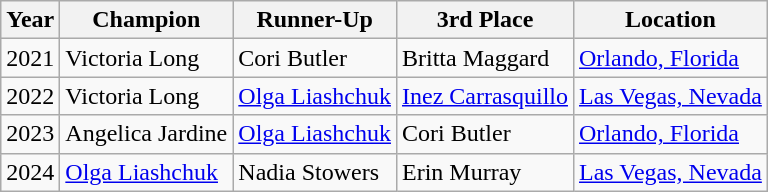<table class="wikitable">
<tr>
<th>Year</th>
<th>Champion</th>
<th>Runner-Up</th>
<th>3rd Place</th>
<th>Location</th>
</tr>
<tr>
<td>2021</td>
<td> Victoria Long</td>
<td> Cori Butler</td>
<td> Britta Maggard</td>
<td><a href='#'>Orlando, Florida</a></td>
</tr>
<tr>
<td>2022</td>
<td> Victoria Long</td>
<td> <a href='#'>Olga Liashchuk</a></td>
<td> <a href='#'>Inez Carrasquillo</a></td>
<td><a href='#'>Las Vegas, Nevada</a></td>
</tr>
<tr>
<td>2023</td>
<td> Angelica Jardine</td>
<td> <a href='#'>Olga Liashchuk</a></td>
<td> Cori Butler</td>
<td><a href='#'>Orlando, Florida</a></td>
</tr>
<tr>
<td>2024</td>
<td> <a href='#'>Olga Liashchuk</a></td>
<td> Nadia Stowers</td>
<td> Erin Murray</td>
<td><a href='#'>Las Vegas, Nevada</a></td>
</tr>
</table>
